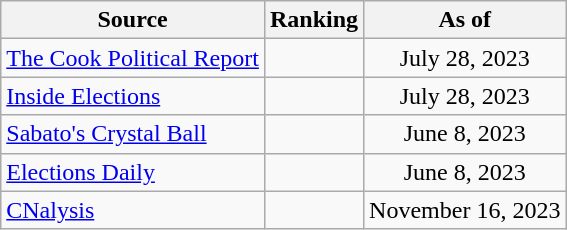<table class="wikitable" style="text-align:center">
<tr>
<th>Source</th>
<th>Ranking</th>
<th>As of</th>
</tr>
<tr>
<td align=left><a href='#'>The Cook Political Report</a></td>
<td></td>
<td>July 28, 2023</td>
</tr>
<tr>
<td align=left><a href='#'>Inside Elections</a></td>
<td></td>
<td>July 28, 2023</td>
</tr>
<tr>
<td align=left><a href='#'>Sabato's Crystal Ball</a></td>
<td></td>
<td>June 8, 2023</td>
</tr>
<tr>
<td align=left><a href='#'>Elections Daily</a></td>
<td></td>
<td>June 8, 2023</td>
</tr>
<tr>
<td align=left><a href='#'>CNalysis</a></td>
<td></td>
<td>November 16, 2023</td>
</tr>
</table>
